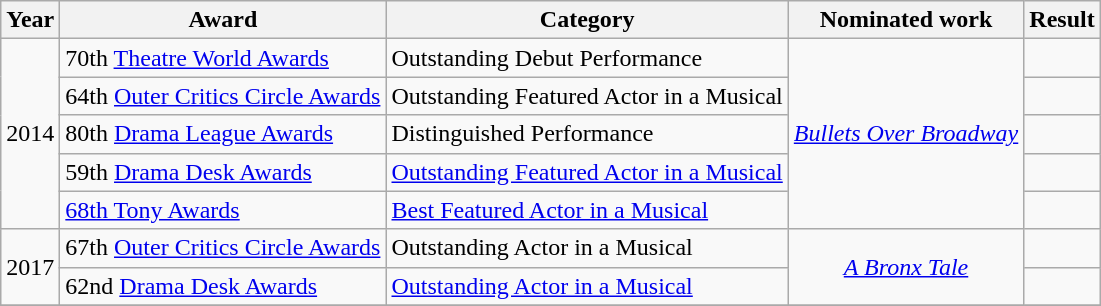<table class="wikitable sortable">
<tr>
<th>Year</th>
<th>Award</th>
<th>Category</th>
<th>Nominated work</th>
<th>Result</th>
</tr>
<tr>
<td rowspan="5">2014</td>
<td>70th <a href='#'>Theatre World Awards</a></td>
<td>Outstanding Debut Performance</td>
<td rowspan="5" style="text-align:center;"><em><a href='#'>Bullets Over Broadway</a></em></td>
<td></td>
</tr>
<tr>
<td>64th <a href='#'>Outer Critics Circle Awards</a></td>
<td>Outstanding Featured Actor in a Musical</td>
<td></td>
</tr>
<tr>
<td>80th <a href='#'>Drama League Awards</a></td>
<td>Distinguished Performance</td>
<td></td>
</tr>
<tr>
<td>59th <a href='#'>Drama Desk Awards</a></td>
<td><a href='#'>Outstanding Featured Actor in a Musical</a></td>
<td></td>
</tr>
<tr>
<td><a href='#'>68th Tony Awards</a></td>
<td><a href='#'>Best Featured Actor in a Musical</a></td>
<td></td>
</tr>
<tr>
<td rowspan="2">2017</td>
<td>67th <a href='#'>Outer Critics Circle Awards</a></td>
<td>Outstanding Actor in a Musical</td>
<td rowspan="2" style="text-align:center;"><em><a href='#'>A Bronx Tale</a></em></td>
<td></td>
</tr>
<tr>
<td>62nd <a href='#'>Drama Desk Awards</a></td>
<td><a href='#'>Outstanding Actor in a Musical</a></td>
<td></td>
</tr>
<tr>
</tr>
</table>
